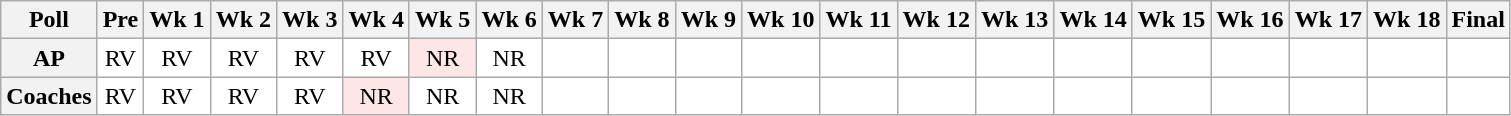<table class="wikitable" style="white-space:nowrap;">
<tr>
<th>Poll</th>
<th>Pre</th>
<th>Wk 1</th>
<th>Wk 2</th>
<th>Wk 3</th>
<th>Wk 4</th>
<th>Wk 5</th>
<th>Wk 6</th>
<th>Wk 7</th>
<th>Wk 8</th>
<th>Wk 9</th>
<th>Wk 10</th>
<th>Wk 11</th>
<th>Wk 12</th>
<th>Wk 13</th>
<th>Wk 14</th>
<th>Wk 15</th>
<th>Wk 16</th>
<th>Wk 17</th>
<th>Wk 18</th>
<th>Final</th>
</tr>
<tr style="text-align:center;">
<th>AP </th>
<td style="background:#FFF;">RV</td>
<td style="background:#FFF;">RV</td>
<td style="background:#FFF;">RV</td>
<td style="background:#FFF;">RV</td>
<td style="background:#FFF">RV</td>
<td style="background:#FFE6E6;">NR</td>
<td style="background:#FFF;">NR</td>
<td style="background:#FFF;"></td>
<td style="background:#FFF;"></td>
<td style="background:#FFF;"></td>
<td style="background:#FFF;"></td>
<td style="background:#FFF;"></td>
<td style="background:#FFF;"></td>
<td style="background:#FFF;"></td>
<td style="background:#FFF;"></td>
<td style="background:#FFF;"></td>
<td style="background:#FFF;"></td>
<td style="background:#FFF;"></td>
<td style="background:#FFF;"></td>
<td style="background:#FFF;"></td>
</tr>
<tr style="text-align:center;">
<th>Coaches</th>
<td style="background:#FFF;">RV</td>
<td style="background:#FFF;">RV</td>
<td style="background:#FFF;">RV</td>
<td style="background:#FFF;">RV</td>
<td style="background:#FFE6E6;">NR</td>
<td style="background:#FFF;">NR</td>
<td style="background:#FFF;">NR</td>
<td style="background:#FFF;"></td>
<td style="background:#FFF;"></td>
<td style="background:#FFF;"></td>
<td style="background:#FFF;"></td>
<td style="background:#FFF;"></td>
<td style="background:#FFF;"></td>
<td style="background:#FFF;"></td>
<td style="background:#FFF;"></td>
<td style="background:#FFF;"></td>
<td style="background:#FFF;"></td>
<td style="background:#FFF;"></td>
<td style="background:#FFF;"></td>
<td style="background:#FFF;"></td>
</tr>
</table>
